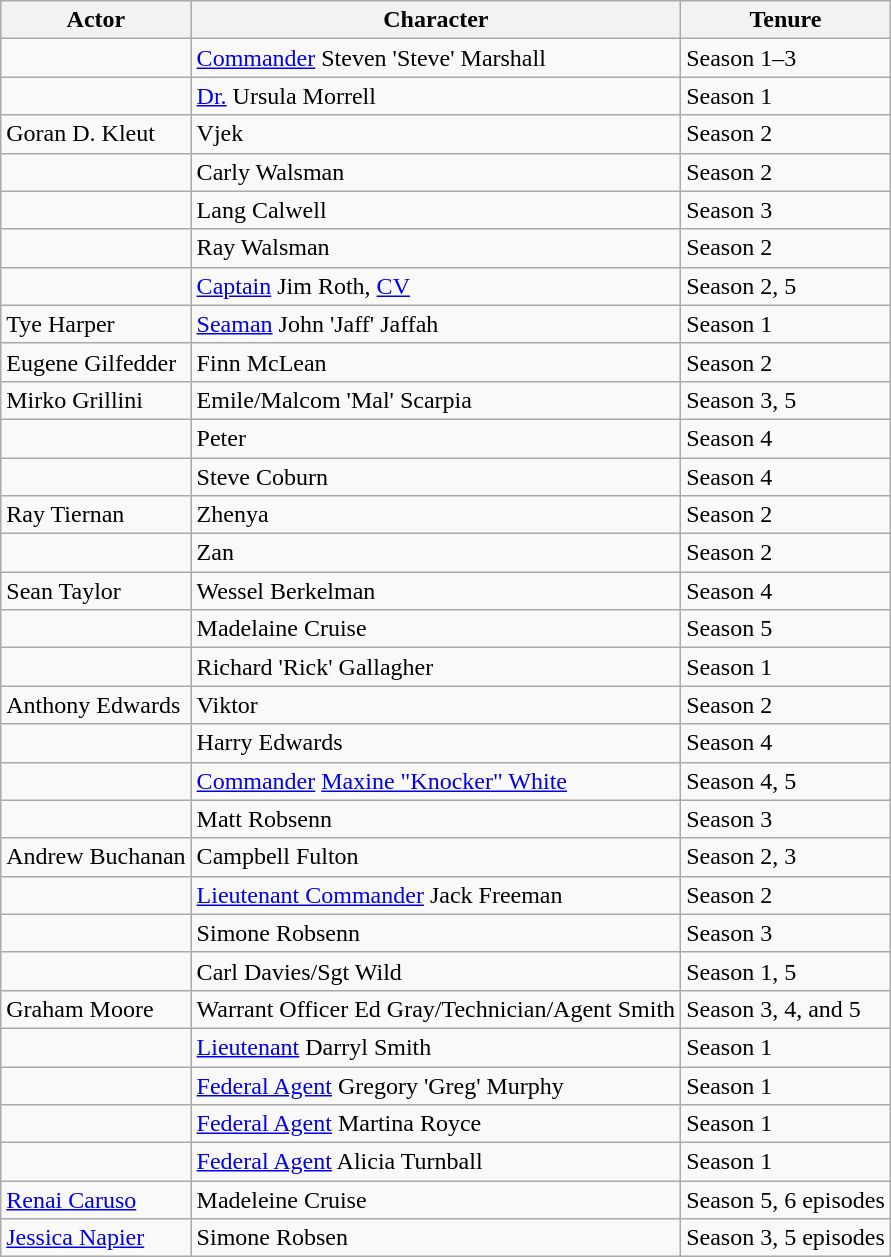<table class="wikitable sortable">
<tr>
<th>Actor</th>
<th>Character</th>
<th>Tenure</th>
</tr>
<tr>
<td></td>
<td><a href='#'>Commander</a> Steven 'Steve' Marshall</td>
<td>Season 1–3</td>
</tr>
<tr>
<td></td>
<td><a href='#'>Dr.</a> Ursula Morrell</td>
<td>Season 1</td>
</tr>
<tr>
<td>Goran D. Kleut</td>
<td>Vjek</td>
<td>Season 2</td>
</tr>
<tr>
<td></td>
<td>Carly Walsman</td>
<td>Season 2</td>
</tr>
<tr>
<td></td>
<td>Lang Calwell</td>
<td>Season 3</td>
</tr>
<tr>
<td></td>
<td>Ray Walsman</td>
<td>Season 2</td>
</tr>
<tr>
<td></td>
<td><a href='#'>Captain</a> Jim Roth, <a href='#'>CV</a></td>
<td>Season 2, 5</td>
</tr>
<tr>
<td>Tye Harper</td>
<td><a href='#'>Seaman</a> John 'Jaff' Jaffah</td>
<td>Season 1</td>
</tr>
<tr>
<td>Eugene Gilfedder</td>
<td>Finn McLean</td>
<td>Season 2</td>
</tr>
<tr>
<td>Mirko Grillini</td>
<td>Emile/Malcom 'Mal' Scarpia</td>
<td>Season 3, 5</td>
</tr>
<tr>
<td></td>
<td>Peter</td>
<td>Season 4</td>
</tr>
<tr>
<td></td>
<td>Steve Coburn</td>
<td>Season 4</td>
</tr>
<tr>
<td>Ray Tiernan</td>
<td>Zhenya</td>
<td>Season 2</td>
</tr>
<tr>
<td></td>
<td>Zan</td>
<td>Season 2</td>
</tr>
<tr>
<td {sortname>Sean Taylor</td>
<td>Wessel Berkelman</td>
<td>Season 4</td>
</tr>
<tr>
<td></td>
<td>Madelaine Cruise</td>
<td>Season 5</td>
</tr>
<tr>
<td></td>
<td>Richard 'Rick' Gallagher</td>
<td>Season 1</td>
</tr>
<tr>
<td>Anthony Edwards</td>
<td>Viktor</td>
<td>Season 2</td>
</tr>
<tr>
<td></td>
<td>Harry Edwards</td>
<td>Season 4</td>
</tr>
<tr>
<td></td>
<td><a href='#'>Commander</a> <a href='#'>Maxine "Knocker" White</a></td>
<td>Season 4, 5</td>
</tr>
<tr>
<td></td>
<td>Matt Robsenn</td>
<td>Season 3</td>
</tr>
<tr>
<td>Andrew Buchanan</td>
<td>Campbell Fulton</td>
<td>Season 2, 3</td>
</tr>
<tr>
<td></td>
<td><a href='#'>Lieutenant Commander</a> Jack Freeman</td>
<td>Season 2</td>
</tr>
<tr>
<td></td>
<td>Simone Robsenn</td>
<td>Season 3</td>
</tr>
<tr>
<td></td>
<td>Carl Davies/Sgt Wild</td>
<td>Season 1, 5</td>
</tr>
<tr>
<td {sortname>Graham Moore</td>
<td>Warrant Officer Ed Gray/Technician/Agent Smith</td>
<td>Season 3, 4, and 5</td>
</tr>
<tr>
<td></td>
<td><a href='#'>Lieutenant</a> Darryl Smith</td>
<td>Season 1</td>
</tr>
<tr>
<td></td>
<td><a href='#'>Federal Agent</a> Gregory 'Greg' Murphy</td>
<td>Season 1</td>
</tr>
<tr>
<td></td>
<td><a href='#'>Federal Agent</a> Martina Royce</td>
<td>Season 1</td>
</tr>
<tr>
<td></td>
<td><a href='#'>Federal Agent</a> Alicia Turnball</td>
<td>Season 1</td>
</tr>
<tr>
<td><a href='#'>Renai Caruso</a></td>
<td>Madeleine Cruise</td>
<td>Season 5, 6 episodes</td>
</tr>
<tr>
<td><a href='#'>Jessica Napier</a></td>
<td>Simone Robsen</td>
<td>Season 3, 5 episodes</td>
</tr>
</table>
